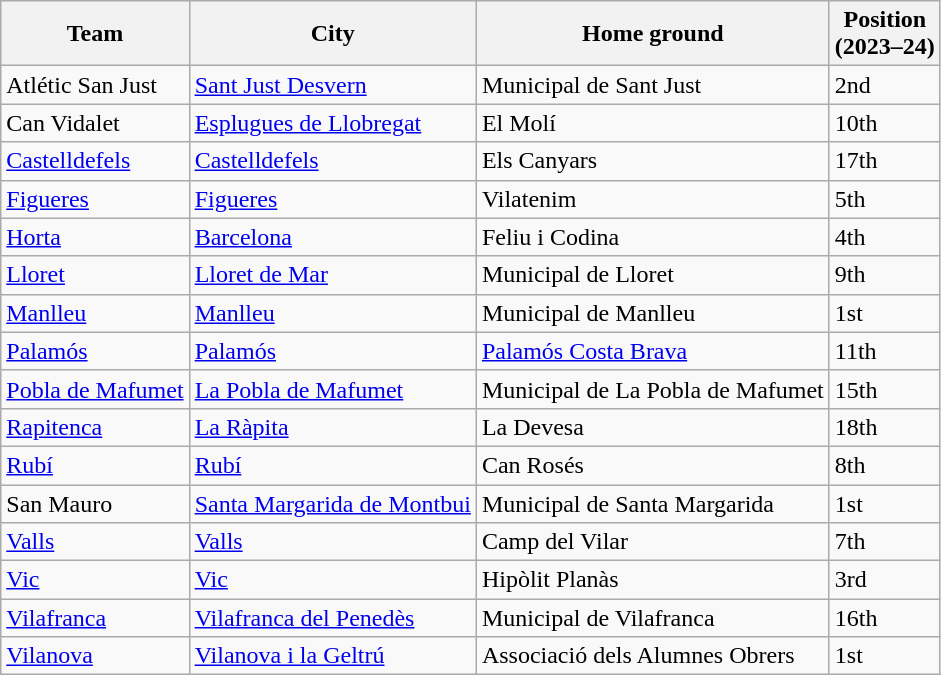<table class="wikitable sortable">
<tr>
<th>Team</th>
<th>City</th>
<th>Home ground</th>
<th>Position<br>(2023–24)</th>
</tr>
<tr>
<td>Atlétic San Just</td>
<td><a href='#'>Sant Just Desvern</a></td>
<td>Municipal de Sant Just</td>
<td>2nd </td>
</tr>
<tr>
<td>Can Vidalet</td>
<td><a href='#'>Esplugues de Llobregat</a></td>
<td>El Molí</td>
<td>10th</td>
</tr>
<tr>
<td><a href='#'>Castelldefels</a></td>
<td><a href='#'>Castelldefels</a></td>
<td>Els Canyars</td>
<td>17th </td>
</tr>
<tr>
<td><a href='#'>Figueres</a></td>
<td><a href='#'>Figueres</a></td>
<td>Vilatenim</td>
<td>5th</td>
</tr>
<tr>
<td><a href='#'>Horta</a></td>
<td><a href='#'>Barcelona</a></td>
<td>Feliu i Codina</td>
<td>4th</td>
</tr>
<tr>
<td><a href='#'>Lloret</a></td>
<td><a href='#'>Lloret de Mar</a></td>
<td>Municipal de Lloret</td>
<td>9th</td>
</tr>
<tr>
<td><a href='#'>Manlleu</a></td>
<td><a href='#'>Manlleu</a></td>
<td>Municipal de Manlleu</td>
<td>1st </td>
</tr>
<tr>
<td><a href='#'>Palamós</a></td>
<td><a href='#'>Palamós</a></td>
<td><a href='#'>Palamós Costa Brava</a></td>
<td>11th</td>
</tr>
<tr>
<td><a href='#'>Pobla de Mafumet</a></td>
<td><a href='#'>La Pobla de Mafumet</a></td>
<td>Municipal de La Pobla de Mafumet</td>
<td>15th </td>
</tr>
<tr>
<td><a href='#'>Rapitenca</a></td>
<td><a href='#'>La Ràpita</a></td>
<td>La Devesa</td>
<td>18th </td>
</tr>
<tr>
<td><a href='#'>Rubí</a></td>
<td><a href='#'>Rubí</a></td>
<td>Can Rosés</td>
<td>8th</td>
</tr>
<tr>
<td>San Mauro</td>
<td><a href='#'>Santa Margarida de Montbui</a></td>
<td>Municipal de Santa Margarida</td>
<td>1st </td>
</tr>
<tr>
<td><a href='#'>Valls</a></td>
<td><a href='#'>Valls</a></td>
<td>Camp del Vilar</td>
<td>7th</td>
</tr>
<tr>
<td><a href='#'>Vic</a></td>
<td><a href='#'>Vic</a></td>
<td>Hipòlit Planàs</td>
<td>3rd</td>
</tr>
<tr>
<td><a href='#'>Vilafranca</a></td>
<td><a href='#'>Vilafranca del Penedès</a></td>
<td>Municipal de Vilafranca</td>
<td>16th </td>
</tr>
<tr>
<td><a href='#'>Vilanova</a></td>
<td><a href='#'>Vilanova i la Geltrú</a></td>
<td>Associació dels Alumnes Obrers</td>
<td>1st </td>
</tr>
</table>
